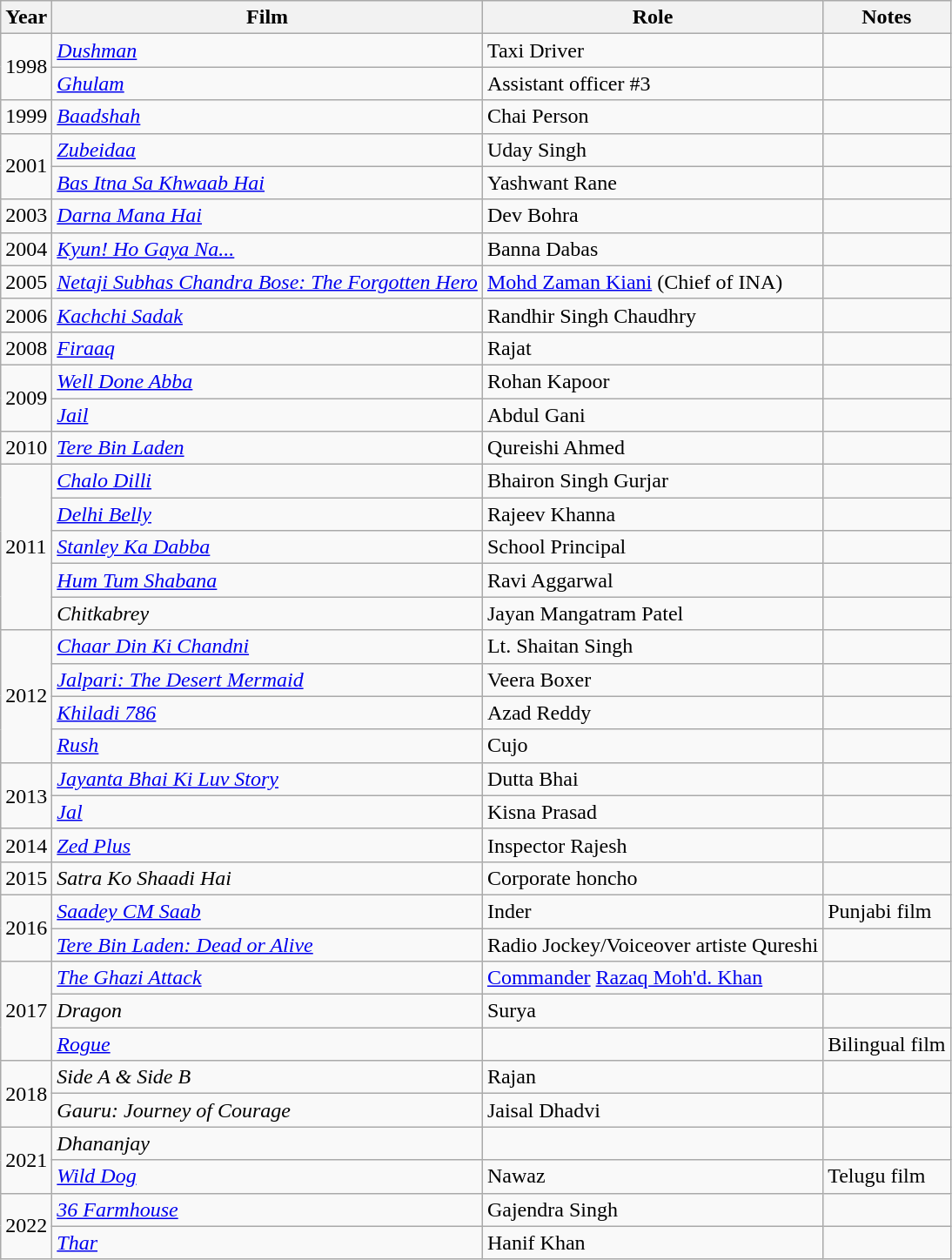<table class="wikitable sortable">
<tr>
<th>Year</th>
<th>Film</th>
<th>Role</th>
<th>Notes</th>
</tr>
<tr>
<td rowspan=2>1998</td>
<td><em><a href='#'>Dushman</a></em></td>
<td>Taxi Driver</td>
<td></td>
</tr>
<tr>
<td><em><a href='#'>Ghulam</a></em></td>
<td>Assistant officer #3</td>
<td></td>
</tr>
<tr>
<td>1999</td>
<td><em><a href='#'>Baadshah</a></em></td>
<td>Chai Person</td>
<td></td>
</tr>
<tr>
<td rowspan=2>2001</td>
<td><em><a href='#'>Zubeidaa</a></em></td>
<td>Uday Singh</td>
<td></td>
</tr>
<tr>
<td><em><a href='#'>Bas Itna Sa Khwaab Hai</a></em></td>
<td>Yashwant Rane</td>
<td></td>
</tr>
<tr>
<td>2003</td>
<td><em><a href='#'>Darna Mana Hai</a></em></td>
<td>Dev Bohra</td>
<td></td>
</tr>
<tr>
<td>2004</td>
<td><em><a href='#'>Kyun! Ho Gaya Na...</a></em></td>
<td>Banna Dabas</td>
<td></td>
</tr>
<tr>
<td>2005</td>
<td><em><a href='#'>Netaji Subhas Chandra Bose: The Forgotten Hero</a></em></td>
<td><a href='#'>Mohd Zaman Kiani</a> (Chief of INA)</td>
<td></td>
</tr>
<tr>
<td>2006</td>
<td><em><a href='#'>Kachchi Sadak</a></em></td>
<td>Randhir Singh Chaudhry</td>
<td></td>
</tr>
<tr>
<td>2008</td>
<td><em><a href='#'>Firaaq</a></em></td>
<td>Rajat</td>
<td></td>
</tr>
<tr>
<td rowspan=2>2009</td>
<td><em><a href='#'>Well Done Abba</a></em></td>
<td>Rohan Kapoor</td>
<td></td>
</tr>
<tr>
<td><em><a href='#'>Jail</a></em></td>
<td>Abdul Gani</td>
<td></td>
</tr>
<tr>
<td>2010</td>
<td><em><a href='#'>Tere Bin Laden</a></em></td>
<td>Qureishi Ahmed</td>
<td></td>
</tr>
<tr>
<td Rowspan=5>2011</td>
<td><em><a href='#'>Chalo Dilli</a></em></td>
<td>Bhairon Singh Gurjar</td>
<td></td>
</tr>
<tr>
<td><em><a href='#'>Delhi Belly</a></em></td>
<td>Rajeev Khanna</td>
<td></td>
</tr>
<tr>
<td><em><a href='#'>Stanley Ka Dabba</a></em></td>
<td>School Principal</td>
<td></td>
</tr>
<tr>
<td><em><a href='#'>Hum Tum Shabana</a></em></td>
<td>Ravi Aggarwal</td>
<td></td>
</tr>
<tr>
<td><em>Chitkabrey</em></td>
<td>Jayan Mangatram Patel</td>
<td></td>
</tr>
<tr>
<td rowspan=4>2012</td>
<td><em><a href='#'>Chaar Din Ki Chandni</a></em></td>
<td>Lt. Shaitan Singh</td>
<td></td>
</tr>
<tr>
<td><em><a href='#'>Jalpari: The Desert Mermaid</a></em></td>
<td>Veera Boxer</td>
<td></td>
</tr>
<tr>
<td><em><a href='#'>Khiladi 786</a></em></td>
<td>Azad Reddy</td>
<td></td>
</tr>
<tr>
<td><em><a href='#'>Rush</a></em></td>
<td>Cujo</td>
<td></td>
</tr>
<tr>
<td rowspan=2>2013</td>
<td><em><a href='#'>Jayanta Bhai Ki Luv Story</a></em></td>
<td>Dutta Bhai</td>
<td></td>
</tr>
<tr>
<td><em><a href='#'>Jal</a></em></td>
<td>Kisna Prasad</td>
<td></td>
</tr>
<tr>
<td>2014</td>
<td><em><a href='#'>Zed Plus</a></em></td>
<td>Inspector Rajesh</td>
<td></td>
</tr>
<tr>
<td>2015</td>
<td><em>Satra Ko Shaadi Hai</em></td>
<td>Corporate honcho</td>
<td></td>
</tr>
<tr>
<td rowspan=2>2016</td>
<td><em><a href='#'>Saadey CM Saab</a></em></td>
<td>Inder</td>
<td>Punjabi film</td>
</tr>
<tr>
<td><em><a href='#'>Tere Bin Laden: Dead or Alive</a></em></td>
<td>Radio Jockey/Voiceover artiste Qureshi</td>
<td></td>
</tr>
<tr>
<td rowspan=3>2017</td>
<td><em><a href='#'>The Ghazi Attack</a></em></td>
<td><a href='#'>Commander</a> <a href='#'>Razaq Moh'd. Khan</a></td>
<td></td>
</tr>
<tr>
<td><em>Dragon</em></td>
<td>Surya</td>
<td></td>
</tr>
<tr>
<td><em><a href='#'>Rogue</a></em></td>
<td></td>
<td>Bilingual film</td>
</tr>
<tr>
<td rowspan=2>2018</td>
<td><em>Side A & Side B</em></td>
<td>Rajan</td>
<td></td>
</tr>
<tr>
<td><em>Gauru: Journey of Courage</em></td>
<td>Jaisal Dhadvi</td>
<td></td>
</tr>
<tr>
<td rowspan=2>2021</td>
<td><em>Dhananjay</em></td>
<td></td>
<td></td>
</tr>
<tr>
<td><em><a href='#'>Wild Dog</a></em></td>
<td>Nawaz</td>
<td>Telugu film</td>
</tr>
<tr>
<td rowspan=2>2022</td>
<td><em><a href='#'>36 Farmhouse</a></em></td>
<td>Gajendra Singh</td>
<td></td>
</tr>
<tr>
<td><em><a href='#'>Thar</a></em></td>
<td>Hanif Khan</td>
<td></td>
</tr>
</table>
